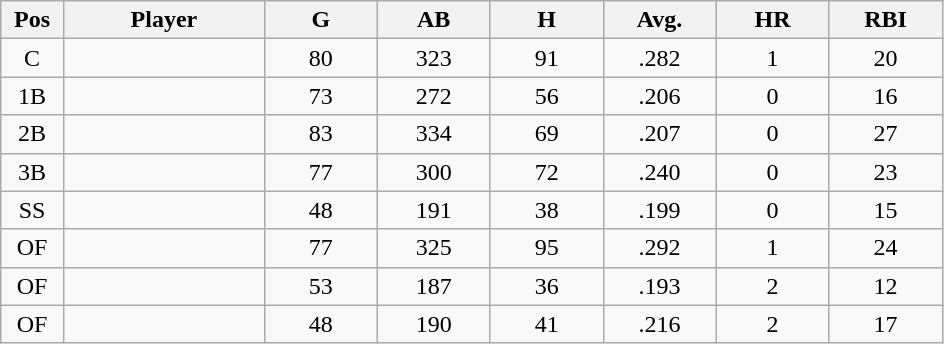<table class="wikitable sortable">
<tr>
<th bgcolor="#DDDDFF" width="5%">Pos</th>
<th bgcolor="#DDDDFF" width="16%">Player</th>
<th bgcolor="#DDDDFF" width="9%">G</th>
<th bgcolor="#DDDDFF" width="9%">AB</th>
<th bgcolor="#DDDDFF" width="9%">H</th>
<th bgcolor="#DDDDFF" width="9%">Avg.</th>
<th bgcolor="#DDDDFF" width="9%">HR</th>
<th bgcolor="#DDDDFF" width="9%">RBI</th>
</tr>
<tr align="center">
<td>C</td>
<td></td>
<td>80</td>
<td>323</td>
<td>91</td>
<td>.282</td>
<td>1</td>
<td>20</td>
</tr>
<tr align="center">
<td>1B</td>
<td></td>
<td>73</td>
<td>272</td>
<td>56</td>
<td>.206</td>
<td>0</td>
<td>16</td>
</tr>
<tr align="center">
<td>2B</td>
<td></td>
<td>83</td>
<td>334</td>
<td>69</td>
<td>.207</td>
<td>0</td>
<td>27</td>
</tr>
<tr align="center">
<td>3B</td>
<td></td>
<td>77</td>
<td>300</td>
<td>72</td>
<td>.240</td>
<td>0</td>
<td>23</td>
</tr>
<tr align="center">
<td>SS</td>
<td></td>
<td>48</td>
<td>191</td>
<td>38</td>
<td>.199</td>
<td>0</td>
<td>15</td>
</tr>
<tr align="center">
<td>OF</td>
<td></td>
<td>77</td>
<td>325</td>
<td>95</td>
<td>.292</td>
<td>1</td>
<td>24</td>
</tr>
<tr align="center">
<td>OF</td>
<td></td>
<td>53</td>
<td>187</td>
<td>36</td>
<td>.193</td>
<td>2</td>
<td>12</td>
</tr>
<tr align="center">
<td>OF</td>
<td></td>
<td>48</td>
<td>190</td>
<td>41</td>
<td>.216</td>
<td>2</td>
<td>17</td>
</tr>
</table>
